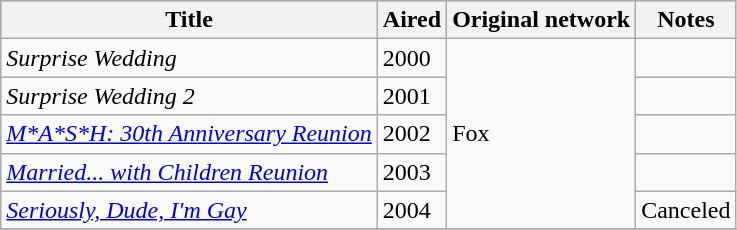<table class="wikitable">
<tr style="background:#b0c4de; text-align:center;">
<th>Title</th>
<th>Aired</th>
<th>Original network</th>
<th>Notes</th>
</tr>
<tr>
<td><em>Surprise Wedding</em></td>
<td>2000</td>
<td rowspan="5">Fox</td>
<td></td>
</tr>
<tr>
<td><em>Surprise Wedding 2</em></td>
<td>2001</td>
<td></td>
</tr>
<tr>
<td><em><a href='#'>M*A*S*H: 30th Anniversary Reunion</a></em></td>
<td>2002</td>
<td></td>
</tr>
<tr>
<td><em><a href='#'>Married... with Children Reunion</a></em></td>
<td>2003</td>
<td></td>
</tr>
<tr>
<td><em><a href='#'>Seriously, Dude, I'm Gay</a></em></td>
<td>2004</td>
<td>Canceled</td>
</tr>
<tr>
</tr>
</table>
